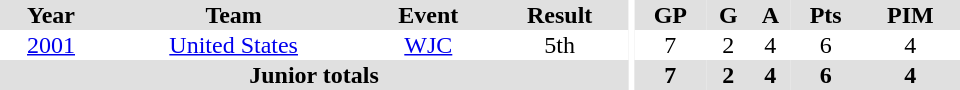<table border="0" cellpadding="1" cellspacing="0" ID="Table3" style="text-align:center; width:40em">
<tr ALIGN="center" bgcolor="#e0e0e0">
<th>Year</th>
<th>Team</th>
<th>Event</th>
<th>Result</th>
<th rowspan="99" bgcolor="#ffffff"></th>
<th>GP</th>
<th>G</th>
<th>A</th>
<th>Pts</th>
<th>PIM</th>
</tr>
<tr>
<td><a href='#'>2001</a></td>
<td><a href='#'>United States</a></td>
<td><a href='#'>WJC</a></td>
<td>5th</td>
<td>7</td>
<td>2</td>
<td>4</td>
<td>6</td>
<td>4</td>
</tr>
<tr bgcolor="#e0e0e0">
<th colspan="4">Junior totals</th>
<th>7</th>
<th>2</th>
<th>4</th>
<th>6</th>
<th>4</th>
</tr>
</table>
